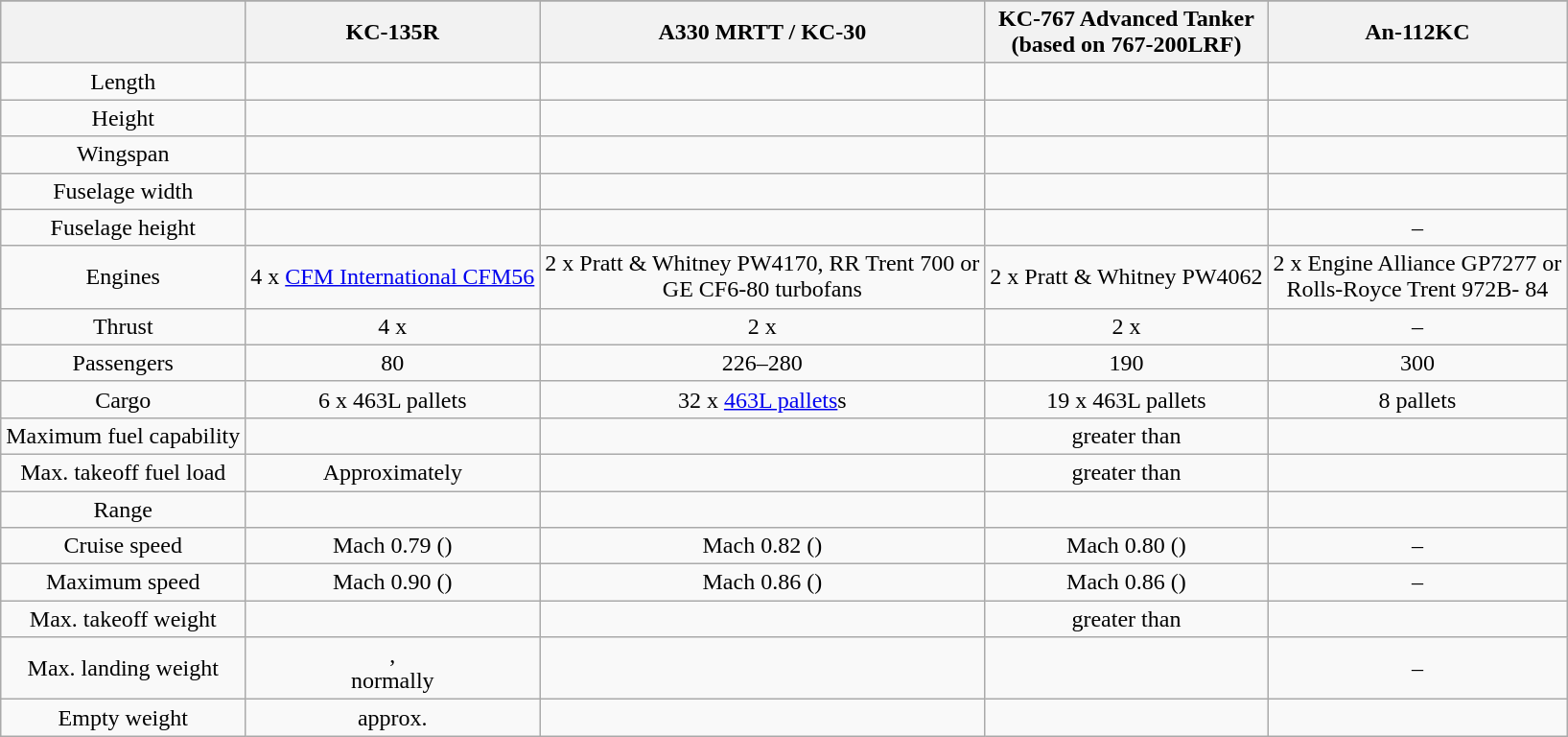<table class="wikitable" style="text-align:center;">
<tr>
</tr>
<tr>
<th></th>
<th>KC-135R</th>
<th>A330 MRTT / KC-30</th>
<th>KC-767 Advanced Tanker <br>(based on 767-200LRF)</th>
<th>An-112KC</th>
</tr>
<tr>
<td>Length</td>
<td></td>
<td></td>
<td></td>
<td></td>
</tr>
<tr>
<td>Height</td>
<td></td>
<td></td>
<td></td>
<td></td>
</tr>
<tr>
<td>Wingspan</td>
<td></td>
<td></td>
<td></td>
<td></td>
</tr>
<tr>
<td>Fuselage width</td>
<td></td>
<td></td>
<td></td>
<td></td>
</tr>
<tr>
<td>Fuselage height</td>
<td></td>
<td></td>
<td></td>
<td>–</td>
</tr>
<tr>
<td>Engines</td>
<td>4 x <a href='#'>CFM International CFM56</a></td>
<td>2 x Pratt & Whitney PW4170, RR Trent 700 or <br>GE CF6-80 turbofans</td>
<td>2 x Pratt & Whitney PW4062</td>
<td>2 x Engine Alliance GP7277 or <br>Rolls-Royce Trent 972B- 84</td>
</tr>
<tr>
<td>Thrust</td>
<td>4 x </td>
<td>2 x </td>
<td>2 x </td>
<td>–</td>
</tr>
<tr>
<td>Passengers</td>
<td>80</td>
<td>226–280</td>
<td>190</td>
<td>300</td>
</tr>
<tr>
<td>Cargo</td>
<td>6 x 463L pallets</td>
<td>32 x <a href='#'>463L pallets</a>s</td>
<td>19 x 463L pallets</td>
<td>8 pallets</td>
</tr>
<tr>
<td>Maximum fuel capability</td>
<td></td>
<td></td>
<td>greater than </td>
<td></td>
</tr>
<tr>
<td>Max. takeoff fuel load</td>
<td>Approximately </td>
<td></td>
<td>greater than </td>
<td></td>
</tr>
<tr>
<td>Range</td>
<td></td>
<td></td>
<td></td>
<td></td>
</tr>
<tr>
<td>Cruise speed</td>
<td>Mach 0.79 ()</td>
<td>Mach 0.82 ()</td>
<td>Mach 0.80 ()</td>
<td>–</td>
</tr>
<tr>
<td>Maximum speed</td>
<td>Mach 0.90 ()</td>
<td>Mach 0.86 ()</td>
<td>Mach 0.86 ()</td>
<td>–</td>
</tr>
<tr>
<td>Max. takeoff weight</td>
<td></td>
<td></td>
<td>greater than </td>
<td></td>
</tr>
<tr>
<td>Max. landing weight</td>
<td>, <br>normally </td>
<td></td>
<td></td>
<td>–</td>
</tr>
<tr>
<td>Empty weight</td>
<td>approx. </td>
<td></td>
<td></td>
<td></td>
</tr>
</table>
